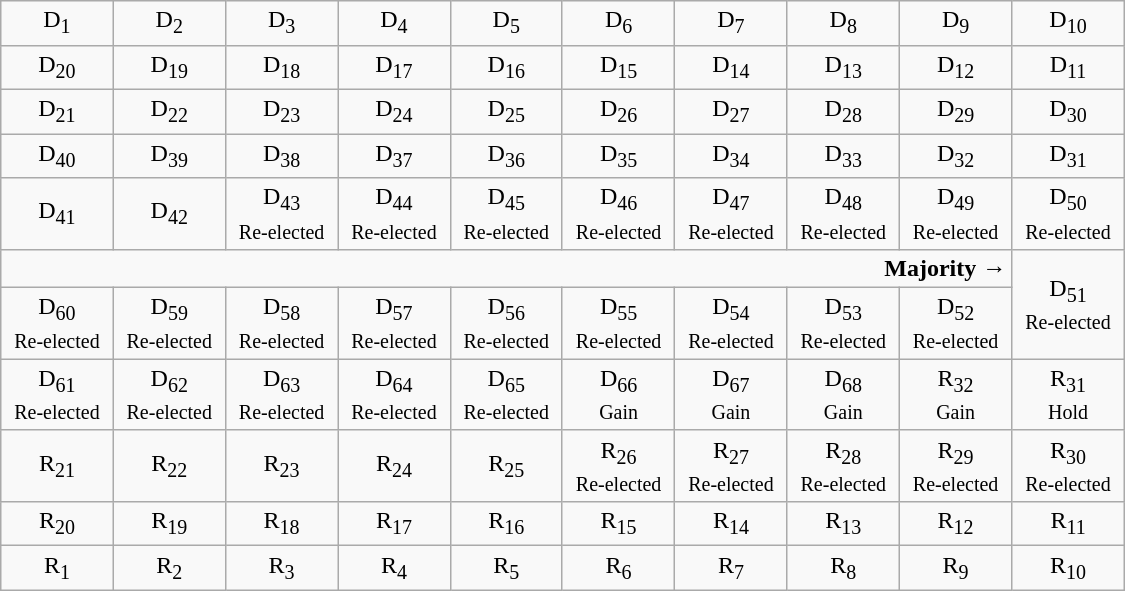<table class="wikitable" style="text-align:center" width=750px>
<tr>
<td>D<sub>1</sub></td>
<td>D<sub>2</sub></td>
<td>D<sub>3</sub></td>
<td>D<sub>4</sub></td>
<td>D<sub>5</sub></td>
<td>D<sub>6</sub></td>
<td>D<sub>7</sub></td>
<td>D<sub>8</sub></td>
<td>D<sub>9</sub></td>
<td>D<sub>10</sub></td>
</tr>
<tr>
<td width=10%  >D<sub>20</sub></td>
<td width=10%  >D<sub>19</sub></td>
<td width=10%  >D<sub>18</sub></td>
<td width=10%  >D<sub>17</sub></td>
<td width=10%  >D<sub>16</sub></td>
<td width=10%  >D<sub>15</sub></td>
<td width=10%  >D<sub>14</sub></td>
<td width=10%  >D<sub>13</sub></td>
<td width=10%  >D<sub>12</sub></td>
<td width=10%  >D<sub>11</sub></td>
</tr>
<tr>
<td>D<sub>21</sub></td>
<td>D<sub>22</sub></td>
<td>D<sub>23</sub></td>
<td>D<sub>24</sub></td>
<td>D<sub>25</sub></td>
<td>D<sub>26</sub></td>
<td>D<sub>27</sub></td>
<td>D<sub>28</sub></td>
<td>D<sub>29</sub></td>
<td>D<sub>30</sub></td>
</tr>
<tr>
<td>D<sub>40</sub></td>
<td>D<sub>39</sub></td>
<td>D<sub>38</sub></td>
<td>D<sub>37</sub></td>
<td>D<sub>36</sub></td>
<td>D<sub>35</sub></td>
<td>D<sub>34</sub></td>
<td>D<sub>33</sub></td>
<td>D<sub>32</sub></td>
<td>D<sub>31</sub></td>
</tr>
<tr>
<td>D<sub>41</sub></td>
<td>D<sub>42</sub></td>
<td>D<sub>43</sub><br><small>Re-elected</small></td>
<td>D<sub>44</sub><br><small>Re-elected</small></td>
<td>D<sub>45</sub><br><small>Re-elected</small></td>
<td>D<sub>46</sub><br><small>Re-elected</small></td>
<td>D<sub>47</sub><br><small>Re-elected</small></td>
<td>D<sub>48</sub><br><small>Re-elected</small></td>
<td>D<sub>49</sub><br><small>Re-elected</small></td>
<td>D<sub>50</sub><br><small>Re-elected</small></td>
</tr>
<tr>
<td colspan=9 align=right><strong>Majority →</strong></td>
<td rowspan=2 >D<sub>51</sub><br><small>Re-elected</small></td>
</tr>
<tr>
<td>D<sub>60</sub><br><small>Re-elected</small></td>
<td>D<sub>59</sub><br><small>Re-elected</small></td>
<td>D<sub>58</sub><br><small>Re-elected</small></td>
<td>D<sub>57</sub><br><small>Re-elected</small></td>
<td>D<sub>56</sub><br><small>Re-elected</small></td>
<td>D<sub>55</sub><br><small>Re-elected</small></td>
<td>D<sub>54</sub><br><small>Re-elected</small></td>
<td>D<sub>53</sub><br><small>Re-elected</small></td>
<td>D<sub>52</sub><br><small>Re-elected</small></td>
</tr>
<tr>
<td>D<sub>61</sub><br><small>Re-elected</small></td>
<td>D<sub>62</sub><br><small>Re-elected</small></td>
<td>D<sub>63</sub><br><small>Re-elected</small></td>
<td>D<sub>64</sub><br><small>Re-elected</small></td>
<td>D<sub>65</sub><br><small>Re-elected</small></td>
<td>D<sub>66</sub><br><small>Gain</small></td>
<td>D<sub>67</sub><br><small>Gain</small></td>
<td>D<sub>68</sub><br><small>Gain</small></td>
<td>R<sub>32</sub><br><small>Gain</small></td>
<td>R<sub>31</sub><br><small>Hold</small></td>
</tr>
<tr>
<td>R<sub>21</sub></td>
<td>R<sub>22</sub></td>
<td>R<sub>23</sub></td>
<td>R<sub>24</sub></td>
<td>R<sub>25</sub></td>
<td>R<sub>26</sub><br><small>Re-elected</small></td>
<td>R<sub>27</sub><br><small>Re-elected</small></td>
<td>R<sub>28</sub><br><small>Re-elected</small></td>
<td>R<sub>29</sub><br><small>Re-elected</small></td>
<td>R<sub>30</sub><br><small>Re-elected</small></td>
</tr>
<tr>
<td>R<sub>20</sub></td>
<td>R<sub>19</sub></td>
<td>R<sub>18</sub></td>
<td>R<sub>17</sub></td>
<td>R<sub>16</sub></td>
<td>R<sub>15</sub></td>
<td>R<sub>14</sub></td>
<td>R<sub>13</sub></td>
<td>R<sub>12</sub></td>
<td>R<sub>11</sub></td>
</tr>
<tr>
<td>R<sub>1</sub></td>
<td>R<sub>2</sub></td>
<td>R<sub>3</sub></td>
<td>R<sub>4</sub></td>
<td>R<sub>5</sub></td>
<td>R<sub>6</sub></td>
<td>R<sub>7</sub></td>
<td>R<sub>8</sub></td>
<td>R<sub>9</sub></td>
<td>R<sub>10</sub></td>
</tr>
</table>
